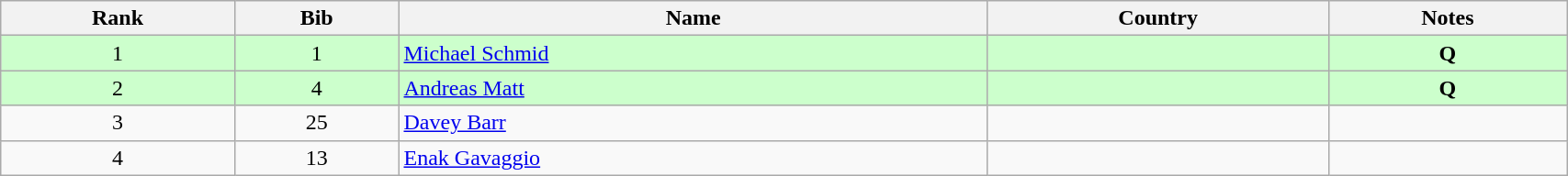<table class="wikitable" style="text-align:center;" width=90%>
<tr>
<th>Rank</th>
<th>Bib</th>
<th>Name</th>
<th>Country</th>
<th>Notes</th>
</tr>
<tr bgcolor="#ccffcc">
<td>1</td>
<td>1</td>
<td align=left><a href='#'>Michael Schmid</a></td>
<td align=left></td>
<td><strong>Q</strong></td>
</tr>
<tr bgcolor="#ccffcc">
<td>2</td>
<td>4</td>
<td align=left><a href='#'>Andreas Matt</a></td>
<td align=left></td>
<td><strong>Q</strong></td>
</tr>
<tr>
<td>3</td>
<td>25</td>
<td align=left><a href='#'>Davey Barr</a></td>
<td align=left></td>
<td></td>
</tr>
<tr>
<td>4</td>
<td>13</td>
<td align=left><a href='#'>Enak Gavaggio</a></td>
<td align=left></td>
<td></td>
</tr>
</table>
